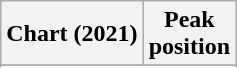<table class="wikitable sortable plainrowheaders">
<tr>
<th scope="col">Chart (2021)</th>
<th scope="col">Peak<br>position</th>
</tr>
<tr>
</tr>
<tr>
</tr>
</table>
